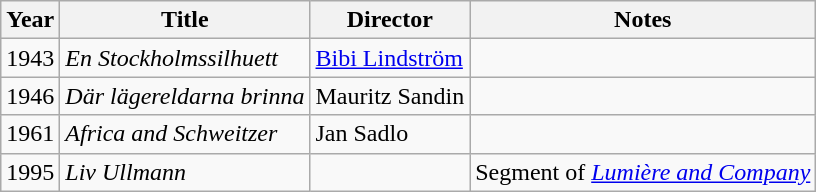<table class="wikitable">
<tr>
<th>Year</th>
<th>Title</th>
<th>Director</th>
<th>Notes</th>
</tr>
<tr>
<td>1943</td>
<td><em>En Stockholmssilhuett</em></td>
<td><a href='#'>Bibi Lindström</a></td>
<td></td>
</tr>
<tr>
<td>1946</td>
<td><em>Där lägereldarna brinna</em></td>
<td>Mauritz Sandin</td>
<td></td>
</tr>
<tr>
<td>1961</td>
<td><em>Africa and Schweitzer</em></td>
<td>Jan Sadlo</td>
<td></td>
</tr>
<tr>
<td>1995</td>
<td><em>Liv Ullmann</em></td>
<td></td>
<td>Segment of <em><a href='#'>Lumière and Company</a></em></td>
</tr>
</table>
